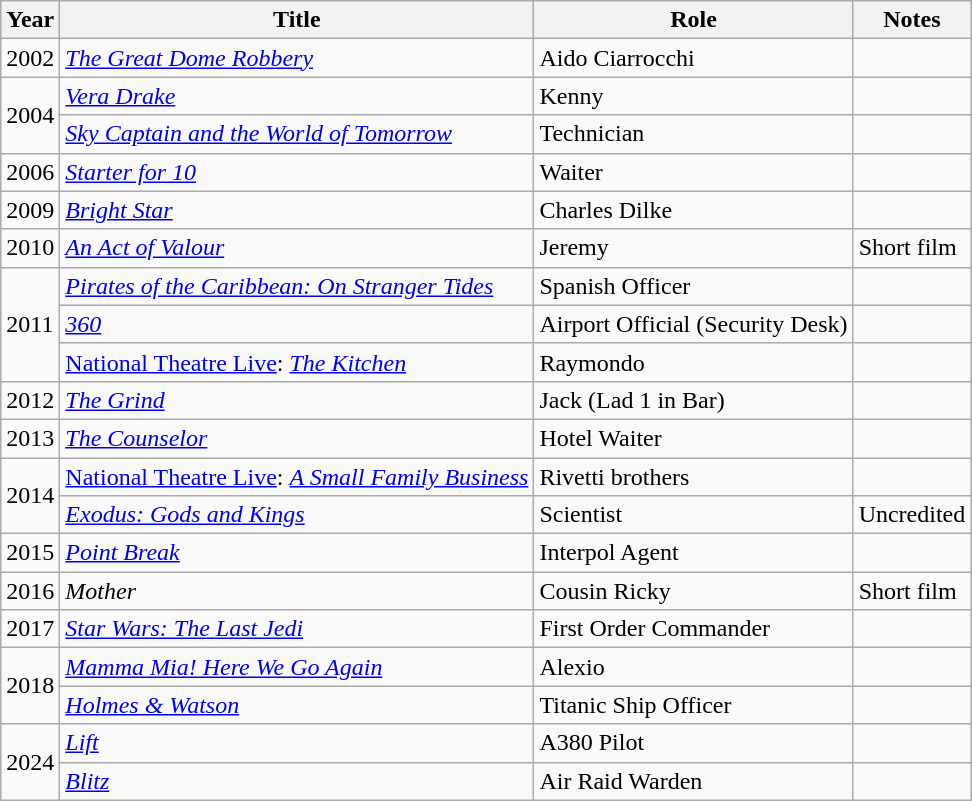<table class="wikitable sortable">
<tr>
<th>Year</th>
<th>Title</th>
<th>Role</th>
<th class="unsortable">Notes</th>
</tr>
<tr>
<td>2002</td>
<td><em><a href='#'>The Great Dome Robbery</a></em></td>
<td>Aido Ciarrocchi</td>
<td></td>
</tr>
<tr>
<td rowspan="2">2004</td>
<td><em><a href='#'>Vera Drake</a></em></td>
<td>Kenny</td>
<td></td>
</tr>
<tr>
<td><em><a href='#'>Sky Captain and the World of Tomorrow</a></em></td>
<td>Technician</td>
<td></td>
</tr>
<tr>
<td>2006</td>
<td><em><a href='#'>Starter for 10</a></em></td>
<td>Waiter</td>
<td></td>
</tr>
<tr>
<td>2009</td>
<td><em><a href='#'>Bright Star</a></em></td>
<td>Charles Dilke</td>
<td></td>
</tr>
<tr>
<td>2010</td>
<td><em><a href='#'>An Act of Valour</a></em></td>
<td>Jeremy</td>
<td>Short film</td>
</tr>
<tr>
<td rowspan="3">2011</td>
<td><em><a href='#'>Pirates of the Caribbean: On Stranger Tides</a></em></td>
<td>Spanish Officer</td>
<td></td>
</tr>
<tr>
<td><em><a href='#'>360</a></em></td>
<td>Airport Official (Security Desk)</td>
<td></td>
</tr>
<tr>
<td><a href='#'>National Theatre Live</a>: <em><a href='#'>The Kitchen</a></em></td>
<td>Raymondo</td>
<td></td>
</tr>
<tr>
<td>2012</td>
<td><em><a href='#'>The Grind</a></em></td>
<td>Jack (Lad 1 in Bar)</td>
<td></td>
</tr>
<tr>
<td>2013</td>
<td><em><a href='#'>The Counselor</a></em></td>
<td>Hotel Waiter</td>
<td></td>
</tr>
<tr>
<td rowspan="2">2014</td>
<td><a href='#'>National Theatre Live</a>: <em><a href='#'>A Small Family Business</a></em></td>
<td>Rivetti brothers</td>
<td></td>
</tr>
<tr>
<td><em><a href='#'>Exodus: Gods and Kings</a></em></td>
<td>Scientist</td>
<td>Uncredited</td>
</tr>
<tr>
<td>2015</td>
<td><em><a href='#'>Point Break</a></em></td>
<td>Interpol Agent</td>
<td></td>
</tr>
<tr>
<td>2016</td>
<td><em>Mother</em></td>
<td>Cousin Ricky</td>
<td>Short film</td>
</tr>
<tr>
<td>2017</td>
<td><em><a href='#'>Star Wars: The Last Jedi</a></em></td>
<td>First Order Commander</td>
<td></td>
</tr>
<tr>
<td rowspan="2">2018</td>
<td><em><a href='#'>Mamma Mia! Here We Go Again</a></em></td>
<td>Alexio</td>
<td></td>
</tr>
<tr>
<td><em><a href='#'>Holmes & Watson</a></em></td>
<td>Titanic Ship Officer</td>
<td></td>
</tr>
<tr>
<td rowspan="2">2024</td>
<td><em><a href='#'>Lift</a></em></td>
<td>A380 Pilot</td>
<td></td>
</tr>
<tr>
<td><em><a href='#'>Blitz</a></em></td>
<td>Air Raid Warden</td>
<td></td>
</tr>
</table>
